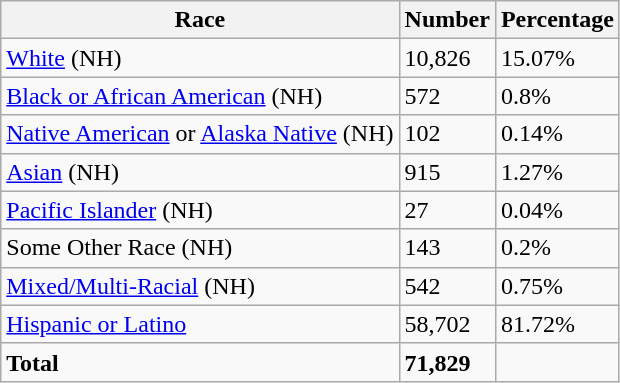<table class="wikitable">
<tr>
<th>Race</th>
<th>Number</th>
<th>Percentage</th>
</tr>
<tr>
<td><a href='#'>White</a> (NH)</td>
<td>10,826</td>
<td>15.07%</td>
</tr>
<tr>
<td><a href='#'>Black or African American</a> (NH)</td>
<td>572</td>
<td>0.8%</td>
</tr>
<tr>
<td><a href='#'>Native American</a> or <a href='#'>Alaska Native</a> (NH)</td>
<td>102</td>
<td>0.14%</td>
</tr>
<tr>
<td><a href='#'>Asian</a> (NH)</td>
<td>915</td>
<td>1.27%</td>
</tr>
<tr>
<td><a href='#'>Pacific Islander</a> (NH)</td>
<td>27</td>
<td>0.04%</td>
</tr>
<tr>
<td>Some Other Race (NH)</td>
<td>143</td>
<td>0.2%</td>
</tr>
<tr>
<td><a href='#'>Mixed/Multi-Racial</a> (NH)</td>
<td>542</td>
<td>0.75%</td>
</tr>
<tr>
<td><a href='#'>Hispanic or Latino</a></td>
<td>58,702</td>
<td>81.72%</td>
</tr>
<tr>
<td><strong>Total</strong></td>
<td><strong>71,829</strong></td>
<td></td>
</tr>
</table>
